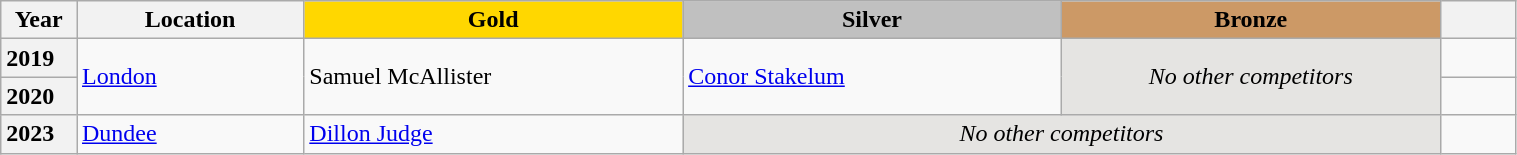<table class="wikitable unsortable" style="text-align:left; width:80%">
<tr>
<th scope="col" style="text-align:center; width:5%">Year</th>
<th scope="col" style="text-align:center; width:15%">Location</th>
<th scope="col" style="text-align:center; width:25%; background:gold">Gold</th>
<th scope="col" style="text-align:center; width:25%; background:silver">Silver</th>
<th scope="col" style="text-align:center; width:25%; background:#c96">Bronze</th>
<th scope="col" style="text-align:center; width:5%"></th>
</tr>
<tr>
<th scope="row" style="text-align:left">2019</th>
<td rowspan="2"> <a href='#'>London</a></td>
<td rowspan="2">Samuel McAllister</td>
<td rowspan="2"><a href='#'>Conor Stakelum</a></td>
<td rowspan="2" align="center" bgcolor="e5e4e2"><em>No other competitors</em></td>
<td></td>
</tr>
<tr>
<th scope="row" style="text-align:left">2020</th>
<td></td>
</tr>
<tr>
<th scope="row" style="text-align:left">2023</th>
<td> <a href='#'>Dundee</a></td>
<td><a href='#'>Dillon Judge</a></td>
<td colspan="2" align="center" bgcolor="e5e4e2"><em>No other competitors</em></td>
<td></td>
</tr>
</table>
